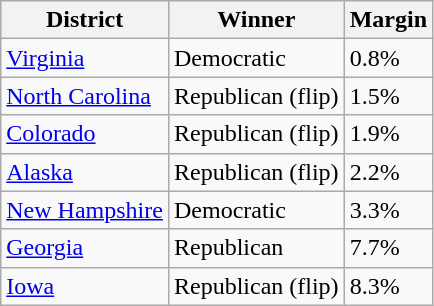<table class="wikitable sortable">
<tr>
<th>District</th>
<th>Winner</th>
<th>Margin</th>
</tr>
<tr>
<td><a href='#'>Virginia</a></td>
<td data-sort-value=-1 >Democratic</td>
<td>0.8%</td>
</tr>
<tr>
<td><a href='#'>North Carolina</a></td>
<td data-sort-value=0.5 >Republican (flip)</td>
<td>1.5%</td>
</tr>
<tr>
<td><a href='#'>Colorado</a></td>
<td data-sort-value=0.5 >Republican (flip)</td>
<td>1.9%</td>
</tr>
<tr>
<td><a href='#'>Alaska</a></td>
<td data-sort-value=0.5 >Republican (flip)</td>
<td>2.2%</td>
</tr>
<tr>
<td><a href='#'>New Hampshire</a></td>
<td data-sort-value=-1 >Democratic</td>
<td>3.3%</td>
</tr>
<tr>
<td><a href='#'>Georgia</a></td>
<td data-sort-value=1 >Republican</td>
<td>7.7%</td>
</tr>
<tr>
<td><a href='#'>Iowa</a></td>
<td data-sort-value=0.5 >Republican (flip)</td>
<td>8.3%</td>
</tr>
</table>
